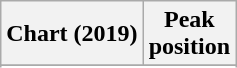<table class="wikitable sortable plainrowheaders">
<tr>
<th scope="col">Chart (2019)</th>
<th scope="col">Peak<br>position</th>
</tr>
<tr>
</tr>
<tr>
</tr>
<tr>
</tr>
<tr>
</tr>
<tr>
</tr>
</table>
